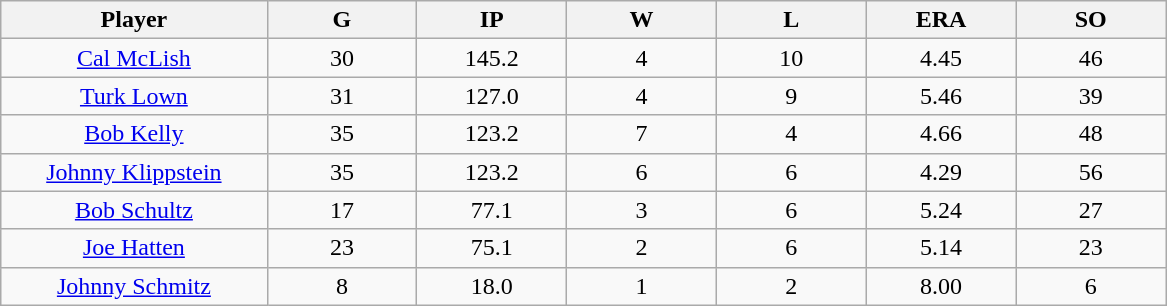<table class="wikitable sortable">
<tr>
<th bgcolor="#DDDDFF" width="16%">Player</th>
<th bgcolor="#DDDDFF" width="9%">G</th>
<th bgcolor="#DDDDFF" width="9%">IP</th>
<th bgcolor="#DDDDFF" width="9%">W</th>
<th bgcolor="#DDDDFF" width="9%">L</th>
<th bgcolor="#DDDDFF" width="9%">ERA</th>
<th bgcolor="#DDDDFF" width="9%">SO</th>
</tr>
<tr align="center">
<td><a href='#'>Cal McLish</a></td>
<td>30</td>
<td>145.2</td>
<td>4</td>
<td>10</td>
<td>4.45</td>
<td>46</td>
</tr>
<tr align="center">
<td><a href='#'>Turk Lown</a></td>
<td>31</td>
<td>127.0</td>
<td>4</td>
<td>9</td>
<td>5.46</td>
<td>39</td>
</tr>
<tr align="center">
<td><a href='#'>Bob Kelly</a></td>
<td>35</td>
<td>123.2</td>
<td>7</td>
<td>4</td>
<td>4.66</td>
<td>48</td>
</tr>
<tr align="center">
<td><a href='#'>Johnny Klippstein</a></td>
<td>35</td>
<td>123.2</td>
<td>6</td>
<td>6</td>
<td>4.29</td>
<td>56</td>
</tr>
<tr align="center">
<td><a href='#'>Bob Schultz</a></td>
<td>17</td>
<td>77.1</td>
<td>3</td>
<td>6</td>
<td>5.24</td>
<td>27</td>
</tr>
<tr align="center">
<td><a href='#'>Joe Hatten</a></td>
<td>23</td>
<td>75.1</td>
<td>2</td>
<td>6</td>
<td>5.14</td>
<td>23</td>
</tr>
<tr align="center">
<td><a href='#'>Johnny Schmitz</a></td>
<td>8</td>
<td>18.0</td>
<td>1</td>
<td>2</td>
<td>8.00</td>
<td>6</td>
</tr>
</table>
